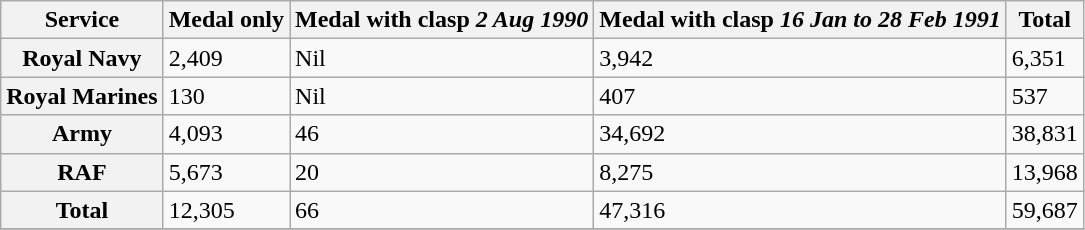<table class="wikitable" border=1>
<tr>
<th>Service</th>
<th>Medal only</th>
<th>Medal with clasp <em>2 Aug 1990</em></th>
<th>Medal with clasp <em>16 Jan to 28 Feb 1991</em></th>
<th>Total</th>
</tr>
<tr>
<th>Royal Navy</th>
<td>2,409</td>
<td>Nil</td>
<td>3,942</td>
<td>6,351</td>
</tr>
<tr>
<th>Royal Marines</th>
<td>130</td>
<td>Nil</td>
<td>407</td>
<td>537</td>
</tr>
<tr>
<th>Army</th>
<td>4,093</td>
<td>46</td>
<td>34,692</td>
<td>38,831</td>
</tr>
<tr>
<th>RAF</th>
<td>5,673</td>
<td>20</td>
<td>8,275</td>
<td>13,968</td>
</tr>
<tr>
<th>Total</th>
<td>12,305</td>
<td>66</td>
<td>47,316</td>
<td>59,687</td>
</tr>
<tr>
</tr>
</table>
